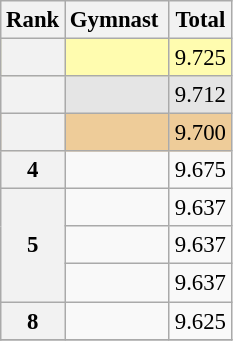<table class="wikitable sortable" style="text-align:center; font-size:95%">
<tr>
<th scope=col>Rank</th>
<th scope=col>Gymnast </th>
<th scope=col>Total</th>
</tr>
<tr bgcolor=fffcaf>
<th scope=row style="text-align:center"></th>
<td align=left> </td>
<td>9.725</td>
</tr>
<tr bgcolor=e5e5e5>
<th scope=row style="text-align:center"></th>
<td align=left> </td>
<td>9.712</td>
</tr>
<tr bgcolor=eecc99>
<th scope=row style="text-align:center"></th>
<td align=left> </td>
<td>9.700</td>
</tr>
<tr>
<th scope=row style="text-align:center">4</th>
<td align=left> </td>
<td>9.675</td>
</tr>
<tr>
<th scope=row style="text-align:center" rowspan=3>5</th>
<td align=left> </td>
<td>9.637</td>
</tr>
<tr>
<td align=left> </td>
<td>9.637</td>
</tr>
<tr>
<td align=left> </td>
<td>9.637</td>
</tr>
<tr>
<th scope=row style="text-align:center">8</th>
<td align=left> </td>
<td>9.625</td>
</tr>
<tr>
</tr>
</table>
